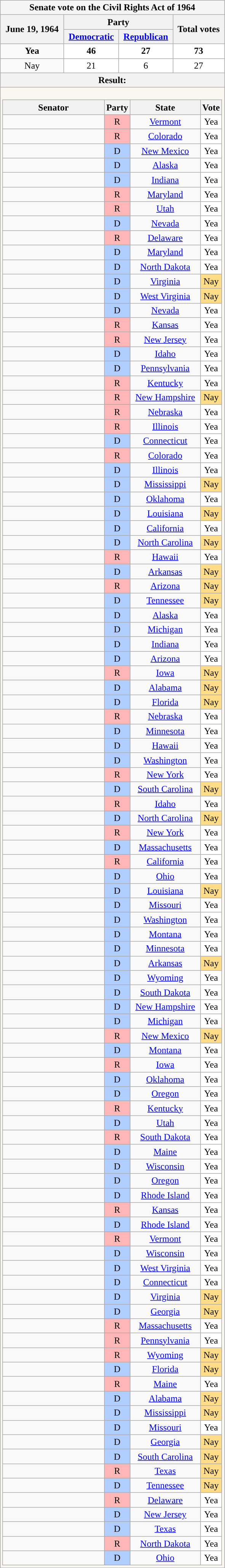<table class="wikitable floatright" style="text-align:center">
<tr>
<th colspan=4 style="background:#f5f5f5">Senate vote on the Civil Rights Act of 1964</th>
</tr>
<tr>
<th rowspan=2 text-align="center">June 19, 1964</th>
<th colspan=2>Party</th>
<th rowspan=2>Total votes</th>
</tr>
<tr style="vertical-align:bottom;">
<th><a href='#'>Democratic</a></th>
<th><a href='#'>Republican</a></th>
</tr>
<tr>
<td><strong>Yea</strong></td>
<td style="background:#ffffff"><strong>46</strong></td>
<td style="background:#ffffff"><strong>27</strong></td>
<td style="background:#ffffff"><strong>73</strong></td>
</tr>
<tr>
<td>Nay</td>
<td style="background:#ffffff">21</td>
<td style="background:#ffffff">6</td>
<td style="background:#ffffff">27</td>
</tr>
<tr>
<th colspan=5 style="text-align:center;">Result: </th>
</tr>
<tr>
<td colspan=5 style="background:#f9f7f0"><br><table class="wikitable sortable" style="margin:auto;">
<tr>
<th scope="col" style="width: 170px;">Senator</th>
<th>Party</th>
<th scope="col" style="width: 115px;">State</th>
<th text-align="center">Vote</th>
</tr>
<tr>
<td></td>
<td style="background-color:#ffb6b6; text-align: center;">R</td>
<td><a href='#'>Vermont</a></td>
<td style="background-color:#ffffff;">Yea</td>
</tr>
<tr>
<td></td>
<td style="background-color:#ffb6b6; text-align: center;">R</td>
<td><a href='#'>Colorado</a></td>
<td style="background-color:#ffffff;">Yea</td>
</tr>
<tr>
<td></td>
<td style="background-color:#b0ceff; text-align: center;">D</td>
<td><a href='#'>New Mexico</a></td>
<td style="background-color:#ffffff;">Yea</td>
</tr>
<tr>
<td></td>
<td style="background-color:#b0ceff; text-align: center;">D</td>
<td><a href='#'>Alaska</a></td>
<td style="background-color:#ffffff;">Yea</td>
</tr>
<tr>
<td></td>
<td style="background-color:#b0ceff; text-align: center;">D</td>
<td><a href='#'>Indiana</a></td>
<td style="background-color:#ffffff;">Yea</td>
</tr>
<tr>
<td></td>
<td style="background-color:#ffb6b6; text-align: center;">R</td>
<td><a href='#'>Maryland</a></td>
<td style="background-color:#ffffff;">Yea</td>
</tr>
<tr>
<td></td>
<td style="background-color:#ffb6b6; text-align: center;">R</td>
<td><a href='#'>Utah</a></td>
<td style="background-color:#ffffff;">Yea</td>
</tr>
<tr>
<td></td>
<td style="background-color:#b0ceff; text-align: center;">D</td>
<td><a href='#'>Nevada</a></td>
<td style="background-color:#ffffff;">Yea</td>
</tr>
<tr>
<td></td>
<td style="background-color:#ffb6b6; text-align: center;">R</td>
<td><a href='#'>Delaware</a></td>
<td style="background-color:#ffffff;">Yea</td>
</tr>
<tr>
<td></td>
<td style="background-color:#b0ceff; text-align: center;">D</td>
<td><a href='#'>Maryland</a></td>
<td style="background-color:#ffffff;">Yea</td>
</tr>
<tr>
<td></td>
<td style="background-color:#b0ceff; text-align: center;">D</td>
<td><a href='#'>North Dakota</a></td>
<td style="background-color:#ffffff;">Yea</td>
</tr>
<tr>
<td></td>
<td style="background-color:#b0ceff; text-align: center;">D</td>
<td><a href='#'>Virginia</a></td>
<td style="background-color:#ffdd88;">Nay</td>
</tr>
<tr>
<td></td>
<td style="background-color:#b0ceff; text-align: center;">D</td>
<td><a href='#'>West Virginia</a></td>
<td style="background-color:#ffdd88;">Nay</td>
</tr>
<tr>
<td></td>
<td style="background-color:#b0ceff; text-align: center;">D</td>
<td><a href='#'>Nevada</a></td>
<td style="background-color:#ffffff;">Yea</td>
</tr>
<tr>
<td></td>
<td style="background-color:#ffb6b6; text-align: center;">R</td>
<td><a href='#'>Kansas</a></td>
<td style="background-color:#ffffff;">Yea</td>
</tr>
<tr>
<td></td>
<td style="background-color:#ffb6b6; text-align: center;">R</td>
<td><a href='#'>New Jersey</a></td>
<td style="background-color:#ffffff;">Yea</td>
</tr>
<tr>
<td></td>
<td style="background-color:#b0ceff; text-align: center;">D</td>
<td><a href='#'>Idaho</a></td>
<td style="background-color:#ffffff;">Yea</td>
</tr>
<tr>
<td></td>
<td style="background-color:#b0ceff; text-align: center;">D</td>
<td><a href='#'>Pennsylvania</a></td>
<td style="background-color:#ffffff;">Yea</td>
</tr>
<tr>
<td></td>
<td style="background-color:#ffb6b6; text-align: center;">R</td>
<td><a href='#'>Kentucky</a></td>
<td style="background-color:#ffffff;">Yea</td>
</tr>
<tr>
<td></td>
<td style="background-color:#ffb6b6; text-align: center;">R</td>
<td><a href='#'>New Hampshire</a></td>
<td style="background-color:#ffdd88;">Nay</td>
</tr>
<tr>
<td></td>
<td style="background-color:#ffb6b6; text-align: center;">R</td>
<td><a href='#'>Nebraska</a></td>
<td style="background-color:#ffffff;">Yea</td>
</tr>
<tr>
<td></td>
<td style="background-color:#ffb6b6; text-align: center;">R</td>
<td><a href='#'>Illinois</a></td>
<td style="background-color:#ffffff;">Yea</td>
</tr>
<tr>
<td></td>
<td style="background-color:#b0ceff; text-align: center;">D</td>
<td><a href='#'>Connecticut</a></td>
<td style="background-color:#ffffff;">Yea</td>
</tr>
<tr>
<td></td>
<td style="background-color:#ffb6b6; text-align: center;">R</td>
<td><a href='#'>Colorado</a></td>
<td style="background-color:#ffffff;">Yea</td>
</tr>
<tr>
<td></td>
<td style="background-color:#b0ceff; text-align: center;">D</td>
<td><a href='#'>Illinois</a></td>
<td style="background-color:#ffffff;">Yea</td>
</tr>
<tr>
<td></td>
<td style="background-color:#b0ceff; text-align: center;">D</td>
<td><a href='#'>Mississippi</a></td>
<td style="background-color:#ffdd88;">Nay</td>
</tr>
<tr>
<td></td>
<td style="background-color:#b0ceff; text-align: center;">D</td>
<td><a href='#'>Oklahoma</a></td>
<td style="background-color:#ffffff;">Yea</td>
</tr>
<tr>
<td></td>
<td style="background-color:#b0ceff; text-align: center;">D</td>
<td><a href='#'>Louisiana</a></td>
<td style="background-color:#ffdd88;">Nay</td>
</tr>
<tr>
<td></td>
<td style="background-color:#b0ceff; text-align: center;">D</td>
<td><a href='#'>California</a></td>
<td style="background-color:#ffffff;">Yea</td>
</tr>
<tr>
<td></td>
<td style="background-color:#b0ceff; text-align: center;">D</td>
<td><a href='#'>North Carolina</a></td>
<td style="background-color:#ffdd88;">Nay</td>
</tr>
<tr>
<td></td>
<td style="background-color:#ffb6b6; text-align: center;">R</td>
<td><a href='#'>Hawaii</a></td>
<td style="background-color:#ffffff;">Yea</td>
</tr>
<tr>
<td></td>
<td style="background-color:#b0ceff; text-align: center;">D</td>
<td><a href='#'>Arkansas</a></td>
<td style="background-color:#ffdd88;">Nay</td>
</tr>
<tr>
<td></td>
<td style="background-color:#ffb6b6; text-align: center;">R</td>
<td><a href='#'>Arizona</a></td>
<td style="background-color:#ffdd88;">Nay</td>
</tr>
<tr>
<td></td>
<td style="background-color:#b0ceff; text-align: center;">D</td>
<td><a href='#'>Tennessee</a></td>
<td style="background-color:#ffdd88;">Nay</td>
</tr>
<tr>
<td></td>
<td style="background-color:#b0ceff; text-align: center;">D</td>
<td><a href='#'>Alaska</a></td>
<td style="background-color:#ffffff;">Yea</td>
</tr>
<tr>
<td></td>
<td style="background-color:#b0ceff; text-align: center;">D</td>
<td><a href='#'>Michigan</a></td>
<td style="background-color:#ffffff;">Yea</td>
</tr>
<tr>
<td></td>
<td style="background-color:#b0ceff; text-align: center;">D</td>
<td><a href='#'>Indiana</a></td>
<td style="background-color:#ffffff;">Yea</td>
</tr>
<tr>
<td></td>
<td style="background-color:#b0ceff; text-align: center;">D</td>
<td><a href='#'>Arizona</a></td>
<td style="background-color:#ffffff;">Yea</td>
</tr>
<tr>
<td></td>
<td style="background-color:#ffb6b6; text-align: center;">R</td>
<td><a href='#'>Iowa</a></td>
<td style="background-color:#ffdd88;">Nay</td>
</tr>
<tr>
<td></td>
<td style="background-color:#b0ceff; text-align: center;">D</td>
<td><a href='#'>Alabama</a></td>
<td style="background-color:#ffdd88;">Nay</td>
</tr>
<tr>
<td></td>
<td style="background-color:#b0ceff; text-align: center;">D</td>
<td><a href='#'>Florida</a></td>
<td style="background-color:#ffdd88;">Nay</td>
</tr>
<tr>
<td></td>
<td style="background-color:#ffb6b6; text-align: center;">R</td>
<td><a href='#'>Nebraska</a></td>
<td style="background-color:#ffffff;">Yea</td>
</tr>
<tr>
<td></td>
<td style="background-color:#b0ceff; text-align: center;">D</td>
<td><a href='#'>Minnesota</a></td>
<td style="background-color:#ffffff;">Yea</td>
</tr>
<tr>
<td></td>
<td style="background-color:#b0ceff; text-align: center;">D</td>
<td><a href='#'>Hawaii</a></td>
<td style="background-color:#ffffff;">Yea</td>
</tr>
<tr>
<td></td>
<td style="background-color:#b0ceff; text-align: center;">D</td>
<td><a href='#'>Washington</a></td>
<td style="background-color:#ffffff;">Yea</td>
</tr>
<tr>
<td></td>
<td style="background-color:#ffb6b6; text-align: center;">R</td>
<td><a href='#'>New York</a></td>
<td style="background-color:#ffffff;">Yea</td>
</tr>
<tr>
<td></td>
<td style="background-color:#b0ceff; text-align: center;">D</td>
<td><a href='#'>South Carolina</a></td>
<td style="background-color:#ffdd88;">Nay</td>
</tr>
<tr>
<td></td>
<td style="background-color:#ffb6b6; text-align: center;">R</td>
<td><a href='#'>Idaho</a></td>
<td style="background-color:#ffffff;">Yea</td>
</tr>
<tr>
<td></td>
<td style="background-color:#b0ceff; text-align: center;">D</td>
<td><a href='#'>North Carolina</a></td>
<td style="background-color:#ffdd88;">Nay</td>
</tr>
<tr>
<td></td>
<td style="background-color:#ffb6b6; text-align: center;">R</td>
<td><a href='#'>New York</a></td>
<td style="background-color:#ffffff;">Yea</td>
</tr>
<tr>
<td></td>
<td style="background-color:#b0ceff; text-align: center;">D</td>
<td><a href='#'>Massachusetts</a></td>
<td style="background-color:#ffffff;">Yea</td>
</tr>
<tr>
<td></td>
<td style="background-color:#ffb6b6; text-align: center;">R</td>
<td><a href='#'>California</a></td>
<td style="background-color:#ffffff;">Yea</td>
</tr>
<tr>
<td></td>
<td style="background-color:#b0ceff; text-align: center;">D</td>
<td><a href='#'>Ohio</a></td>
<td style="background-color:#ffffff;">Yea</td>
</tr>
<tr>
<td></td>
<td style="background-color:#b0ceff; text-align: center;">D</td>
<td><a href='#'>Louisiana</a></td>
<td style="background-color:#ffdd88;">Nay</td>
</tr>
<tr>
<td></td>
<td style="background-color:#b0ceff; text-align: center;">D</td>
<td><a href='#'>Missouri</a></td>
<td style="background-color:#ffffff;">Yea</td>
</tr>
<tr>
<td></td>
<td style="background-color:#b0ceff; text-align: center;">D</td>
<td><a href='#'>Washington</a></td>
<td style="background-color:#ffffff;">Yea</td>
</tr>
<tr>
<td></td>
<td style="background-color:#b0ceff; text-align: center;">D</td>
<td><a href='#'>Montana</a></td>
<td style="background-color:#ffffff;">Yea</td>
</tr>
<tr>
<td></td>
<td style="background-color:#b0ceff; text-align: center;">D</td>
<td><a href='#'>Minnesota</a></td>
<td style="background-color:#ffffff;">Yea</td>
</tr>
<tr>
<td></td>
<td style="background-color:#b0ceff; text-align: center;">D</td>
<td><a href='#'>Arkansas</a></td>
<td style="background-color:#ffdd88;">Nay</td>
</tr>
<tr>
<td></td>
<td style="background-color:#b0ceff; text-align: center;">D</td>
<td><a href='#'>Wyoming</a></td>
<td style="background-color:#ffffff;">Yea</td>
</tr>
<tr>
<td></td>
<td style="background-color:#b0ceff; text-align: center;">D</td>
<td><a href='#'>South Dakota</a></td>
<td style="background-color:#ffffff;">Yea</td>
</tr>
<tr>
<td></td>
<td style="background-color:#b0ceff; text-align: center;">D</td>
<td><a href='#'>New Hampshire</a></td>
<td style="background-color:#ffffff;">Yea</td>
</tr>
<tr>
<td></td>
<td style="background-color:#b0ceff; text-align: center;">D</td>
<td><a href='#'>Michigan</a></td>
<td style="background-color:#ffffff;">Yea</td>
</tr>
<tr>
<td></td>
<td style="background-color:#ffb6b6; text-align: center;">R</td>
<td><a href='#'>New Mexico</a></td>
<td style="background-color:#ffdd88;">Nay</td>
</tr>
<tr>
<td></td>
<td style="background-color:#b0ceff; text-align: center;">D</td>
<td><a href='#'>Montana</a></td>
<td style="background-color:#ffffff;">Yea</td>
</tr>
<tr>
<td></td>
<td style="background-color:#ffb6b6; text-align: center;">R</td>
<td><a href='#'>Iowa</a></td>
<td style="background-color:#ffffff;">Yea</td>
</tr>
<tr>
<td></td>
<td style="background-color:#b0ceff; text-align: center;">D</td>
<td><a href='#'>Oklahoma</a></td>
<td style="background-color:#ffffff;">Yea</td>
</tr>
<tr>
<td></td>
<td style="background-color:#b0ceff; text-align: center;">D</td>
<td><a href='#'>Oregon</a></td>
<td style="background-color:#ffffff;">Yea</td>
</tr>
<tr>
<td></td>
<td style="background-color:#ffb6b6; text-align: center;">R</td>
<td><a href='#'>Kentucky</a></td>
<td style="background-color:#ffffff;">Yea</td>
</tr>
<tr>
<td></td>
<td style="background-color:#b0ceff; text-align: center;">D</td>
<td><a href='#'>Utah</a></td>
<td style="background-color:#ffffff;">Yea</td>
</tr>
<tr>
<td></td>
<td style="background-color:#ffb6b6; text-align: center;">R</td>
<td><a href='#'>South Dakota</a></td>
<td style="background-color:#ffffff;">Yea</td>
</tr>
<tr>
<td></td>
<td style="background-color:#b0ceff; text-align: center;">D</td>
<td><a href='#'>Maine</a></td>
<td style="background-color:#ffffff;">Yea</td>
</tr>
<tr>
<td></td>
<td style="background-color:#b0ceff; text-align: center;">D</td>
<td><a href='#'>Wisconsin</a></td>
<td style="background-color:#ffffff;">Yea</td>
</tr>
<tr>
<td></td>
<td style="background-color:#b0ceff; text-align: center;">D</td>
<td><a href='#'>Oregon</a></td>
<td style="background-color:#ffffff;">Yea</td>
</tr>
<tr>
<td></td>
<td style="background-color:#b0ceff; text-align: center;">D</td>
<td><a href='#'>Rhode Island</a></td>
<td style="background-color:#ffffff;">Yea</td>
</tr>
<tr>
<td></td>
<td style="background-color:#ffb6b6; text-align: center;">R</td>
<td><a href='#'>Kansas</a></td>
<td style="background-color:#ffffff;">Yea</td>
</tr>
<tr>
<td></td>
<td style="background-color:#b0ceff; text-align: center;">D</td>
<td><a href='#'>Rhode Island</a></td>
<td style="background-color:#ffffff;">Yea</td>
</tr>
<tr>
<td></td>
<td style="background-color:#ffb6b6; text-align: center;">R</td>
<td><a href='#'>Vermont</a></td>
<td style="background-color:#ffffff;">Yea</td>
</tr>
<tr>
<td></td>
<td style="background-color:#b0ceff; text-align: center;">D</td>
<td><a href='#'>Wisconsin</a></td>
<td style="background-color:#ffffff;">Yea</td>
</tr>
<tr>
<td></td>
<td style="background-color:#b0ceff; text-align: center;">D</td>
<td><a href='#'>West Virginia</a></td>
<td style="background-color:#ffffff;">Yea</td>
</tr>
<tr>
<td></td>
<td style="background-color:#b0ceff; text-align: center;">D</td>
<td><a href='#'>Connecticut</a></td>
<td style="background-color:#ffffff;">Yea</td>
</tr>
<tr>
<td></td>
<td style="background-color:#b0ceff; text-align: center;">D</td>
<td><a href='#'>Virginia</a></td>
<td style="background-color:#ffdd88;">Nay</td>
</tr>
<tr>
<td></td>
<td style="background-color:#b0ceff; text-align: center;">D</td>
<td><a href='#'>Georgia</a></td>
<td style="background-color:#ffdd88;">Nay</td>
</tr>
<tr>
<td></td>
<td style="background-color:#ffb6b6; text-align: center;">R</td>
<td><a href='#'>Massachusetts</a></td>
<td style="background-color:#ffffff;">Yea</td>
</tr>
<tr>
<td></td>
<td style="background-color:#ffb6b6; text-align: center;">R</td>
<td><a href='#'>Pennsylvania</a></td>
<td style="background-color:#ffffff;">Yea</td>
</tr>
<tr>
<td></td>
<td style="background-color:#ffb6b6; text-align: center;">R</td>
<td><a href='#'>Wyoming</a></td>
<td style="background-color:#ffdd88;">Nay</td>
</tr>
<tr>
<td></td>
<td style="background-color:#b0ceff; text-align: center;">D</td>
<td><a href='#'>Florida</a></td>
<td style="background-color:#ffdd88;">Nay</td>
</tr>
<tr>
<td></td>
<td style="background-color:#ffb6b6; text-align: center;">R</td>
<td><a href='#'>Maine</a></td>
<td style="background-color:#ffffff;">Yea</td>
</tr>
<tr>
<td></td>
<td style="background-color:#b0ceff; text-align: center;">D</td>
<td><a href='#'>Alabama</a></td>
<td style="background-color:#ffdd88;">Nay</td>
</tr>
<tr>
<td></td>
<td style="background-color:#b0ceff; text-align: center;">D</td>
<td><a href='#'>Mississippi</a></td>
<td style="background-color:#ffdd88;">Nay</td>
</tr>
<tr>
<td></td>
<td style="background-color:#b0ceff; text-align: center;">D</td>
<td><a href='#'>Missouri</a></td>
<td style="background-color:#ffffff;">Yea</td>
</tr>
<tr>
<td></td>
<td style="background-color:#b0ceff; text-align: center;">D</td>
<td><a href='#'>Georgia</a></td>
<td style="background-color:#ffdd88;">Nay</td>
</tr>
<tr>
<td></td>
<td style="background-color:#b0ceff; text-align: center;">D</td>
<td><a href='#'>South Carolina</a></td>
<td style="background-color:#ffdd88;">Nay</td>
</tr>
<tr>
<td></td>
<td style="background-color:#ffb6b6; text-align: center;">R</td>
<td><a href='#'>Texas</a></td>
<td style="background-color:#ffdd88;">Nay</td>
</tr>
<tr>
<td></td>
<td style="background-color:#b0ceff; text-align: center;">D</td>
<td><a href='#'>Tennessee</a></td>
<td style="background-color:#ffdd88;">Nay</td>
</tr>
<tr>
<td></td>
<td style="background-color:#ffb6b6; text-align: center;">R</td>
<td><a href='#'>Delaware</a></td>
<td style="background-color:#ffffff;">Yea</td>
</tr>
<tr>
<td></td>
<td style="background-color:#b0ceff; text-align: center;">D</td>
<td><a href='#'>New Jersey</a></td>
<td style="background-color:#ffffff;">Yea</td>
</tr>
<tr>
<td></td>
<td style="background-color:#b0ceff; text-align: center;">D</td>
<td><a href='#'>Texas</a></td>
<td style="background-color:#ffffff;">Yea</td>
</tr>
<tr>
<td></td>
<td style="background-color:#ffb6b6; text-align: center;">R</td>
<td><a href='#'>North Dakota</a></td>
<td style="background-color:#ffffff;">Yea</td>
</tr>
<tr>
<td></td>
<td style="background-color:#b0ceff; text-align: center;">D</td>
<td><a href='#'>Ohio</a></td>
<td style="background-color:#ffffff;">Yea</td>
</tr>
</table>
</td>
</tr>
</table>
